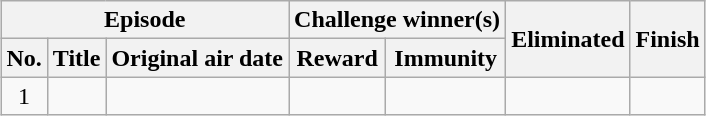<table class="wikitable plainrowheaders nowrap" style="margin:auto; font-size:100%; text-align:center">
<tr>
<th colspan="3">Episode</th>
<th colspan="2">Challenge winner(s)</th>
<th rowspan="2">Eliminated</th>
<th rowspan="2">Finish</th>
</tr>
<tr>
<th>No.</th>
<th>Title</th>
<th>Original air date</th>
<th>Reward</th>
<th>Immunity</th>
</tr>
<tr>
<td>1</td>
<td></td>
<td></td>
<td></td>
<td></td>
<td></td>
<td></td>
</tr>
</table>
